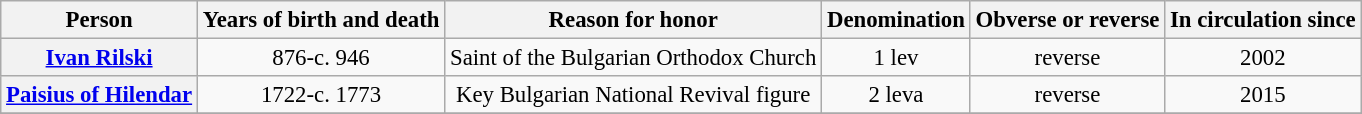<table class="wikitable" style="font-size:95%; text-align:center;">
<tr>
<th>Person</th>
<th>Years of birth and death</th>
<th>Reason for honor</th>
<th>Denomination</th>
<th>Obverse or reverse</th>
<th>In circulation since</th>
</tr>
<tr>
<th><a href='#'>Ivan Rilski</a></th>
<td>876-c. 946</td>
<td>Saint of the Bulgarian Orthodox Church</td>
<td>1 lev</td>
<td>reverse</td>
<td>2002</td>
</tr>
<tr>
<th><a href='#'>Paisius of Hilendar</a></th>
<td>1722-c. 1773</td>
<td>Key Bulgarian National Revival figure</td>
<td>2 leva</td>
<td>reverse</td>
<td>2015</td>
</tr>
<tr>
</tr>
</table>
